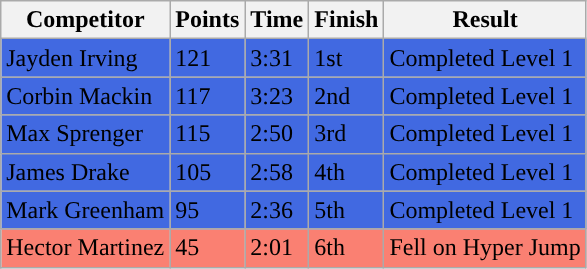<table class="wikitable sortable">
<tr>
<th nowrap="nowrap">Competitor</th>
<th>Points</th>
<th>Time</th>
<th>Finish</th>
<th>Result</th>
</tr>
<tr style="background:royalblue;">
<td> Jayden Irving</td>
<td>121</td>
<td>3:31</td>
<td>1st</td>
<td>Completed Level 1</td>
</tr>
<tr style="background:royalblue;">
<td> Corbin Mackin</td>
<td>117</td>
<td>3:23</td>
<td>2nd</td>
<td>Completed Level 1</td>
</tr>
<tr style="background:royalblue;">
<td> Max Sprenger</td>
<td>115</td>
<td>2:50</td>
<td>3rd</td>
<td>Completed Level 1</td>
</tr>
<tr style="background:royalblue;">
<td> James Drake</td>
<td>105</td>
<td>2:58</td>
<td>4th</td>
<td>Completed Level 1</td>
</tr>
<tr style="background:royalblue;">
<td> Mark Greenham</td>
<td>95</td>
<td>2:36</td>
<td>5th</td>
<td>Completed Level 1</td>
</tr>
<tr style="background-color:#fa8072">
<td> Hector Martinez</td>
<td>45</td>
<td>2:01</td>
<td>6th</td>
<td>Fell on Hyper Jump</td>
</tr>
</table>
